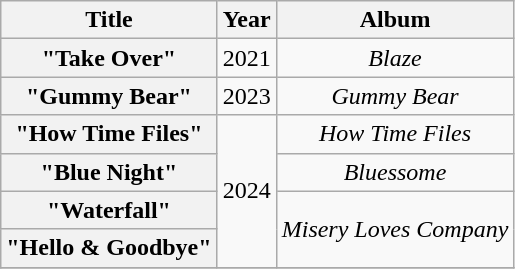<table class="wikitable plainrowheaders" style="text-align:center">
<tr>
<th scope="col">Title</th>
<th scope="col">Year</th>
<th scope="col">Album</th>
</tr>
<tr>
<th scope="row">"Take Over"</th>
<td>2021</td>
<td><em>Blaze</em></td>
</tr>
<tr>
<th scope="row">"Gummy Bear"</th>
<td>2023</td>
<td><em>Gummy Bear</em></td>
</tr>
<tr>
<th scope="row">"How Time Files"</th>
<td rowspan="4">2024</td>
<td><em>How Time Files</em></td>
</tr>
<tr>
<th scope="row">"Blue Night"</th>
<td><em>Bluessome</em></td>
</tr>
<tr>
<th scope="row">"Waterfall"</th>
<td rowspan="2"><em>Misery Loves Company</em></td>
</tr>
<tr>
<th scope="row">"Hello & Goodbye"</th>
</tr>
<tr>
</tr>
</table>
